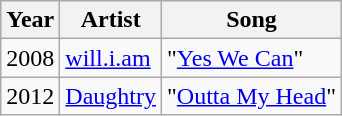<table class="wikitable sortable">
<tr>
<th>Year</th>
<th>Artist</th>
<th>Song</th>
</tr>
<tr>
<td>2008</td>
<td><a href='#'>will.i.am</a></td>
<td>"<a href='#'>Yes We Can</a>"</td>
</tr>
<tr>
<td>2012</td>
<td><a href='#'>Daughtry</a></td>
<td>"<a href='#'>Outta My Head</a>"</td>
</tr>
</table>
